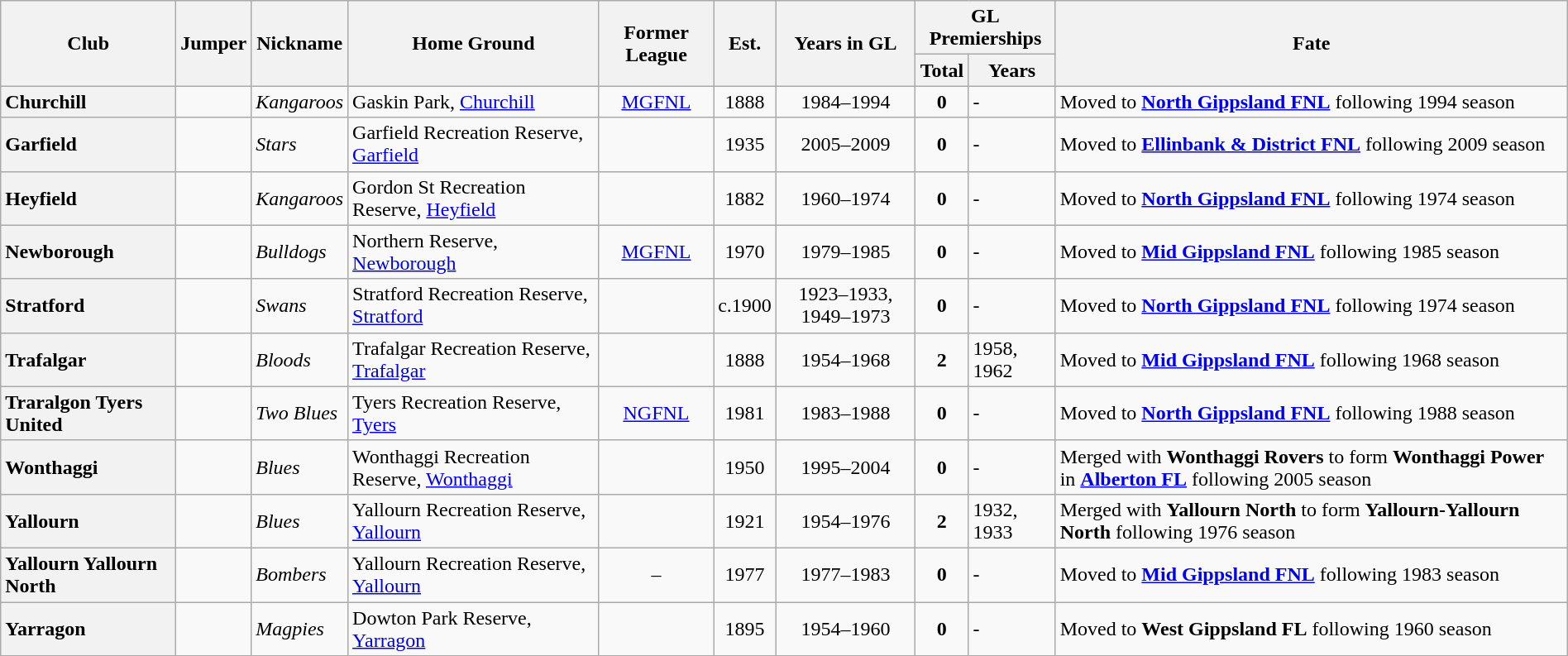<table class="wikitable sortable" style="width:100%; text-align:center; font-size:100%;">
<tr>
<th rowspan="2">Club</th>
<th rowspan="2">Jumper</th>
<th rowspan="2">Nickname</th>
<th rowspan="2">Home Ground</th>
<th rowspan="2">Former League</th>
<th rowspan="2">Est.</th>
<th rowspan="2">Years in GL</th>
<th colspan="2">GL Premierships</th>
<th rowspan="2">Fate</th>
</tr>
<tr>
<th>Total</th>
<th>Years</th>
</tr>
<tr>
<th style="text-align:left">Churchill</th>
<td></td>
<td align="left"><em>Kangaroos</em></td>
<td align="left">Gaskin Park, <a href='#'>Churchill</a></td>
<td><a href='#'>MGFNL</a></td>
<td>1888</td>
<td>1984–1994</td>
<td><strong>0</strong></td>
<td align="left">-</td>
<td align="left">Moved to <a href='#'><strong>North Gippsland FNL</strong></a> following 1994 season</td>
</tr>
<tr>
<th style="text-align:left">Garfield</th>
<td></td>
<td align="left"><em>Stars</em></td>
<td align="left">Garfield Recreation Reserve, <a href='#'>Garfield</a></td>
<td></td>
<td>1935</td>
<td>2005–2009</td>
<td><strong>0</strong></td>
<td align="left">-</td>
<td align="left">Moved to <a href='#'><strong>Ellinbank & District FNL</strong></a> following 2009 season</td>
</tr>
<tr>
<th style="text-align:left">Heyfield</th>
<td></td>
<td align="left"><em>Kangaroos</em></td>
<td align="left">Gordon St Recreation Reserve, <a href='#'>Heyfield</a></td>
<td></td>
<td>1882</td>
<td>1960–1974</td>
<td><strong>0</strong></td>
<td align="left">-</td>
<td align="left">Moved to <a href='#'><strong>North Gippsland FNL</strong></a> following 1974 season</td>
</tr>
<tr>
<th style="text-align:left">Newborough</th>
<td></td>
<td align="left"><em>Bulldogs</em></td>
<td align="left">Northern Reserve, <a href='#'>Newborough</a></td>
<td><a href='#'>MGFNL</a></td>
<td>1970</td>
<td>1979–1985</td>
<td><strong>0</strong></td>
<td align="left">-</td>
<td align="left">Moved to <a href='#'><strong>Mid Gippsland FNL</strong></a> following 1985 season</td>
</tr>
<tr>
<th style="text-align:left">Stratford</th>
<td></td>
<td align="left"><em>Swans</em></td>
<td align="left">Stratford Recreation Reserve, <a href='#'>Stratford</a></td>
<td></td>
<td>c.1900</td>
<td>1923–1933, 1949–1973</td>
<td><strong>0</strong></td>
<td align="left">-</td>
<td align="left">Moved to <a href='#'><strong>North Gippsland FNL</strong></a> following 1974 season</td>
</tr>
<tr>
<th style="text-align:left">Trafalgar</th>
<td></td>
<td align="left"><em>Bloods</em></td>
<td align="left">Trafalgar Recreation Reserve, <a href='#'>Trafalgar</a></td>
<td></td>
<td>1888</td>
<td>1954–1968</td>
<td><strong>2</strong></td>
<td align="left">1958, 1962</td>
<td align="left">Moved to <a href='#'><strong>Mid Gippsland FNL</strong></a> following 1968 season</td>
</tr>
<tr>
<th style="text-align:left">Traralgon Tyers United</th>
<td></td>
<td align="left"><em>Two Blues</em></td>
<td align="left">Tyers Recreation Reserve, <a href='#'>Tyers</a></td>
<td><a href='#'>NGFNL</a></td>
<td>1981</td>
<td>1983–1988</td>
<td><strong>0</strong></td>
<td align="left">-</td>
<td align="left">Moved to <a href='#'><strong>North Gippsland FNL</strong></a> following 1988 season</td>
</tr>
<tr>
<th style="text-align:left">Wonthaggi</th>
<td></td>
<td align="left"><em>Blues</em></td>
<td align="left">Wonthaggi Recreation Reserve, <a href='#'>Wonthaggi</a></td>
<td></td>
<td>1950</td>
<td>1995–2004</td>
<td><strong>0</strong></td>
<td align="left">-</td>
<td align="left">Merged with <strong>Wonthaggi Rovers</strong> to form <strong>Wonthaggi Power</strong> in <a href='#'><strong>Alberton FL</strong></a> following 2005 season</td>
</tr>
<tr>
<th style="text-align:left">Yallourn</th>
<td></td>
<td align="left"><em>Blues</em></td>
<td align="left">Yallourn Recreation Reserve, <a href='#'>Yallourn</a></td>
<td></td>
<td>1921</td>
<td>1954–1976</td>
<td><strong>2</strong></td>
<td align="left">1932, 1933</td>
<td align="left">Merged with <strong>Yallourn North</strong> to form <strong>Yallourn-Yallourn North</strong> following 1976 season</td>
</tr>
<tr>
<th style="text-align:left">Yallourn Yallourn North</th>
<td></td>
<td align="left"><em>Bombers</em></td>
<td align="left">Yallourn Recreation Reserve, <a href='#'>Yallourn</a></td>
<td>–</td>
<td>1977</td>
<td>1977–1983</td>
<td><strong>0</strong></td>
<td align="left">-</td>
<td align="left">Moved to <a href='#'><strong>Mid Gippsland FNL</strong></a> following 1983 season</td>
</tr>
<tr>
<th style="text-align:left">Yarragon</th>
<td></td>
<td align="left"><em>Magpies</em></td>
<td align="left">Dowton Park Reserve, <a href='#'>Yarragon</a></td>
<td></td>
<td>1895</td>
<td>1954–1960</td>
<td><strong>0</strong></td>
<td align="left">-</td>
<td align="left">Moved to <strong>West Gippsland FL</strong> following 1960 season</td>
</tr>
</table>
